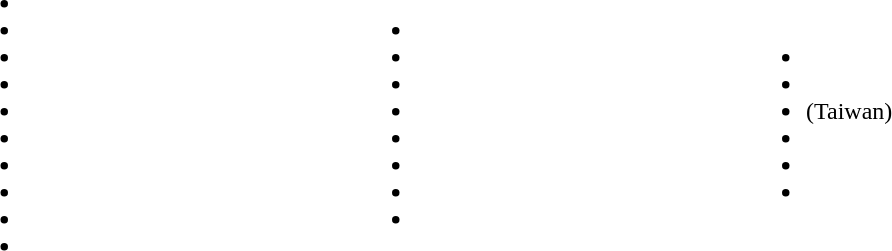<table width="90%">
<tr>
<td><br><ul><li></li><li></li><li></li><li></li><li></li><li></li><li></li><li></li><li></li><li></li></ul></td>
<td><br><ul><li></li><li></li><li></li><li></li><li></li><li></li><li></li><li></li></ul></td>
<td><br><ul><li></li><li></li><li> (Taiwan)</li><li></li><li></li><li></li></ul></td>
</tr>
</table>
